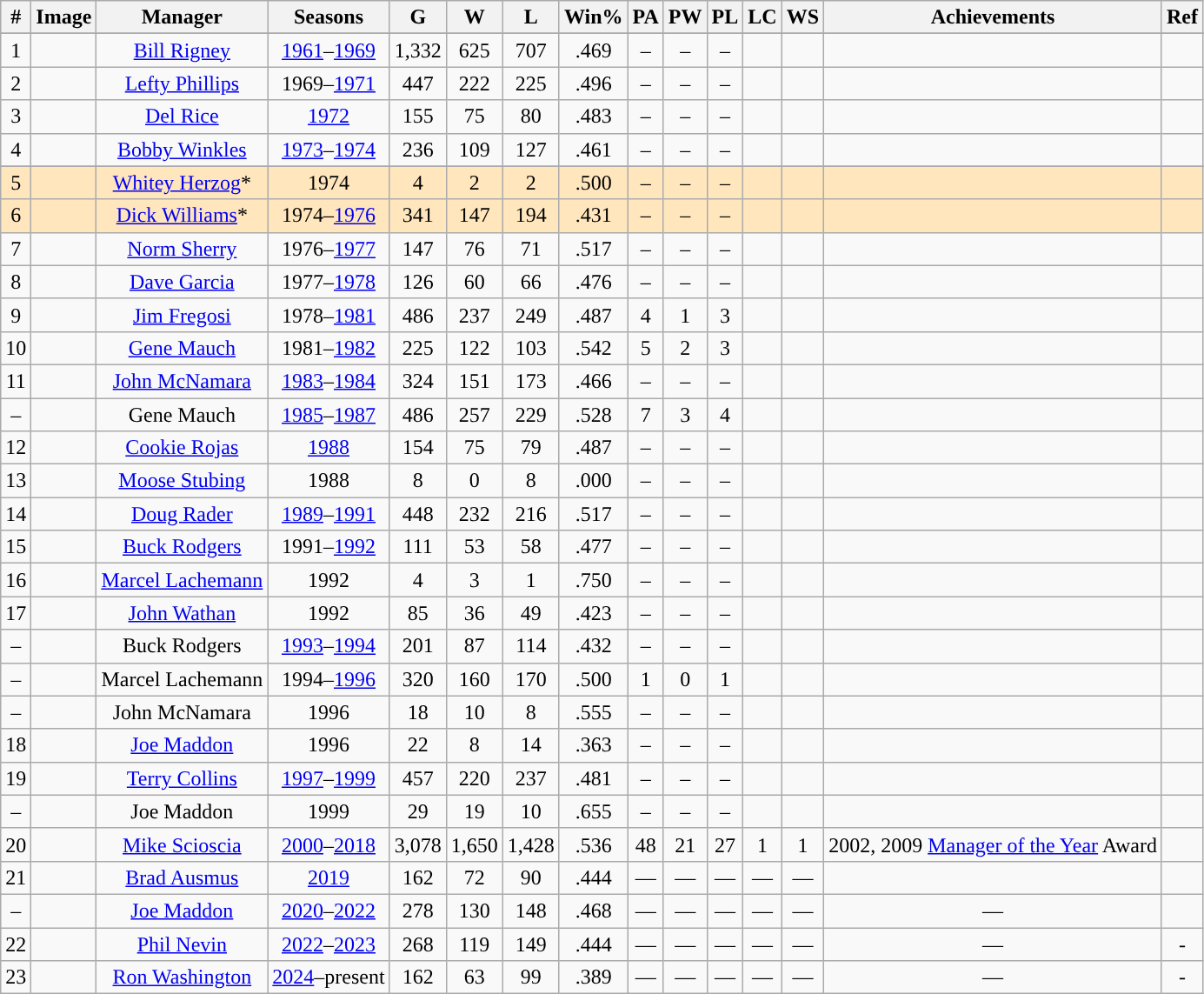<table class="wikitable sortable" style="text-align:center">
<tr>
<th class="unsortable">#</th>
<th class="unsortable">Image</th>
<th>Manager</th>
<th>Seasons</th>
<th>G</th>
<th>W</th>
<th>L</th>
<th>Win%</th>
<th>PA</th>
<th>PW</th>
<th>PL</th>
<th>LC</th>
<th>WS</th>
<th ! class="unsortable">Achievements</th>
<th class="unsortable">Ref</th>
</tr>
<tr>
</tr>
<tr>
<td align=center>1</td>
<td></td>
<td><a href='#'>Bill Rigney</a></td>
<td><a href='#'>1961</a>–<a href='#'>1969</a></td>
<td align=center>1,332</td>
<td align=center>625</td>
<td align=center>707</td>
<td align=center>.469</td>
<td align=center>–</td>
<td align=center>–</td>
<td align=center>–</td>
<td align=center></td>
<td align=center></td>
<td></td>
<td align=center></td>
</tr>
<tr>
<td align=center>2</td>
<td></td>
<td><a href='#'>Lefty Phillips</a></td>
<td>1969–<a href='#'>1971</a></td>
<td align=center>447</td>
<td align=center>222</td>
<td align=center>225</td>
<td align=center>.496</td>
<td align=center>–</td>
<td align=center>–</td>
<td align=center>–</td>
<td align=center></td>
<td align=center></td>
<td></td>
<td align=center></td>
</tr>
<tr>
<td align=center>3</td>
<td></td>
<td><a href='#'>Del Rice</a></td>
<td><a href='#'>1972</a></td>
<td align=center>155</td>
<td align=center>75</td>
<td align=center>80</td>
<td align=center>.483</td>
<td align=center>–</td>
<td align=center>–</td>
<td align=center>–</td>
<td align=center></td>
<td align=center></td>
<td></td>
<td align=center></td>
</tr>
<tr>
<td align=center>4</td>
<td></td>
<td><a href='#'>Bobby Winkles</a></td>
<td><a href='#'>1973</a>–<a href='#'>1974</a></td>
<td align=center>236</td>
<td align=center>109</td>
<td align=center>127</td>
<td align=center>.461</td>
<td align=center>–</td>
<td align=center>–</td>
<td align=center>–</td>
<td align=center></td>
<td align=center></td>
<td></td>
<td align=center></td>
</tr>
<tr>
</tr>
<tr bgcolor="#FFE6BD">
<td align=center>5</td>
<td></td>
<td><a href='#'>Whitey Herzog</a>*</td>
<td>1974</td>
<td align=center>4</td>
<td align=center>2</td>
<td align=center>2</td>
<td align=center>.500</td>
<td align=center>–</td>
<td align=center>–</td>
<td align=center>–</td>
<td align=center></td>
<td align=center></td>
<td></td>
<td align=center></td>
</tr>
<tr bgcolor="#FFE6BD">
<td align=center>6</td>
<td></td>
<td><a href='#'>Dick Williams</a>*</td>
<td>1974–<a href='#'>1976</a></td>
<td align=center>341</td>
<td align=center>147</td>
<td align=center>194</td>
<td align=center>.431</td>
<td align=center>–</td>
<td align=center>–</td>
<td align=center>–</td>
<td align=center></td>
<td align=center></td>
<td></td>
<td align=center></td>
</tr>
<tr>
<td align=center>7</td>
<td></td>
<td><a href='#'>Norm Sherry</a></td>
<td>1976–<a href='#'>1977</a></td>
<td align=center>147</td>
<td align=center>76</td>
<td align=center>71</td>
<td align=center>.517</td>
<td align=center>–</td>
<td align=center>–</td>
<td align=center>–</td>
<td align=center></td>
<td align=center></td>
<td></td>
<td align=center></td>
</tr>
<tr>
<td align=center>8</td>
<td></td>
<td><a href='#'>Dave Garcia</a></td>
<td>1977–<a href='#'>1978</a></td>
<td align=center>126</td>
<td align=center>60</td>
<td align=center>66</td>
<td align=center>.476</td>
<td align=center>–</td>
<td align=center>–</td>
<td align=center>–</td>
<td align=center></td>
<td align=center></td>
<td></td>
<td align=center></td>
</tr>
<tr>
<td align=center>9</td>
<td></td>
<td><a href='#'>Jim Fregosi</a></td>
<td>1978–<a href='#'>1981</a></td>
<td align=center>486</td>
<td align=center>237</td>
<td align=center>249</td>
<td align=center>.487</td>
<td align=center>4</td>
<td align=center>1</td>
<td align=center>3</td>
<td align=center></td>
<td align=center></td>
<td></td>
<td align=center></td>
</tr>
<tr>
<td align=center>10</td>
<td></td>
<td><a href='#'>Gene Mauch</a></td>
<td>1981–<a href='#'>1982</a></td>
<td align=center>225</td>
<td align=center>122</td>
<td align=center>103</td>
<td align=center>.542</td>
<td align=center>5</td>
<td align=center>2</td>
<td align=center>3</td>
<td align=center></td>
<td align=center></td>
<td></td>
<td align=center></td>
</tr>
<tr>
<td align=center>11</td>
<td></td>
<td><a href='#'>John McNamara</a></td>
<td><a href='#'>1983</a>–<a href='#'>1984</a></td>
<td align=center>324</td>
<td align=center>151</td>
<td align=center>173</td>
<td align=center>.466</td>
<td align=center>–</td>
<td align=center>–</td>
<td align=center>–</td>
<td align=center></td>
<td align=center></td>
<td></td>
<td align=center></td>
</tr>
<tr>
<td align=center>–</td>
<td></td>
<td>Gene Mauch</td>
<td><a href='#'>1985</a>–<a href='#'>1987</a></td>
<td align=center>486</td>
<td align=center>257</td>
<td align=center>229</td>
<td align=center>.528</td>
<td align=center>7</td>
<td align=center>3</td>
<td align=center>4</td>
<td align=center></td>
<td align=center></td>
<td></td>
<td align=center></td>
</tr>
<tr>
<td align=center>12</td>
<td></td>
<td><a href='#'>Cookie Rojas</a></td>
<td><a href='#'>1988</a></td>
<td align=center>154</td>
<td align=center>75</td>
<td align=center>79</td>
<td align=center>.487</td>
<td align=center>–</td>
<td align=center>–</td>
<td align=center>–</td>
<td align=center></td>
<td align=center></td>
<td></td>
<td align=center></td>
</tr>
<tr>
<td align=center>13</td>
<td></td>
<td><a href='#'>Moose Stubing</a></td>
<td>1988</td>
<td align=center>8</td>
<td align=center>0</td>
<td align=center>8</td>
<td align=center>.000</td>
<td align=center>–</td>
<td align=center>–</td>
<td align=center>–</td>
<td align=center></td>
<td align=center></td>
<td></td>
<td align=center></td>
</tr>
<tr>
<td align=center>14</td>
<td></td>
<td><a href='#'>Doug Rader</a></td>
<td><a href='#'>1989</a>–<a href='#'>1991</a></td>
<td align=center>448</td>
<td align=center>232</td>
<td align=center>216</td>
<td align=center>.517</td>
<td align=center>–</td>
<td align=center>–</td>
<td align=center>–</td>
<td align=center></td>
<td align=center></td>
<td></td>
<td align=center></td>
</tr>
<tr>
<td align=center>15</td>
<td></td>
<td><a href='#'>Buck Rodgers</a></td>
<td>1991–<a href='#'>1992</a></td>
<td align=center>111</td>
<td align=center>53</td>
<td align=center>58</td>
<td align=center>.477</td>
<td align=center>–</td>
<td align=center>–</td>
<td align=center>–</td>
<td align=center></td>
<td align=center></td>
<td></td>
<td align=center></td>
</tr>
<tr>
<td align=center>16</td>
<td></td>
<td><a href='#'>Marcel Lachemann</a></td>
<td>1992</td>
<td align=center>4</td>
<td align=center>3</td>
<td align=center>1</td>
<td align=center>.750</td>
<td align=center>–</td>
<td align=center>–</td>
<td align=center>–</td>
<td align=center></td>
<td align=center></td>
<td></td>
<td align=center></td>
</tr>
<tr>
<td align=center>17</td>
<td></td>
<td><a href='#'>John Wathan</a></td>
<td>1992</td>
<td align=center>85</td>
<td align=center>36</td>
<td align=center>49</td>
<td align=center>.423</td>
<td align=center>–</td>
<td align=center>–</td>
<td align=center>–</td>
<td align=center></td>
<td align=center></td>
<td></td>
<td align=center></td>
</tr>
<tr>
<td align=center>–</td>
<td></td>
<td>Buck Rodgers</td>
<td><a href='#'>1993</a>–<a href='#'>1994</a></td>
<td align=center>201</td>
<td align=center>87</td>
<td align=center>114</td>
<td align=center>.432</td>
<td align=center>–</td>
<td align=center>–</td>
<td align=center>–</td>
<td align=center></td>
<td align=center></td>
<td></td>
<td align=center></td>
</tr>
<tr>
<td align=center>–</td>
<td></td>
<td>Marcel Lachemann</td>
<td>1994–<a href='#'>1996</a></td>
<td align=center>320</td>
<td align=center>160</td>
<td align=center>170</td>
<td align=center>.500</td>
<td align=center>1</td>
<td align=center>0</td>
<td align=center>1</td>
<td align=center></td>
<td align=center></td>
<td></td>
<td align=center></td>
</tr>
<tr>
<td align=center>–</td>
<td></td>
<td>John McNamara</td>
<td>1996</td>
<td align=center>18</td>
<td align=center>10</td>
<td align=center>8</td>
<td align=center>.555</td>
<td align=center>–</td>
<td align=center>–</td>
<td align=center>–</td>
<td align=center></td>
<td align=center></td>
<td></td>
<td align=center></td>
</tr>
<tr>
<td align=center>18</td>
<td></td>
<td><a href='#'>Joe Maddon</a></td>
<td>1996</td>
<td align=center>22</td>
<td align=center>8</td>
<td align=center>14</td>
<td align=center>.363</td>
<td align=center>–</td>
<td align=center>–</td>
<td align=center>–</td>
<td align=center></td>
<td align=center></td>
<td></td>
<td align=center></td>
</tr>
<tr>
<td align=center>19</td>
<td></td>
<td><a href='#'>Terry Collins</a></td>
<td><a href='#'>1997</a>–<a href='#'>1999</a></td>
<td align=center>457</td>
<td align=center>220</td>
<td align=center>237</td>
<td align=center>.481</td>
<td align=center>–</td>
<td align=center>–</td>
<td align=center>–</td>
<td align=center></td>
<td align=center></td>
<td></td>
<td align=center></td>
</tr>
<tr>
<td align=center>–</td>
<td></td>
<td>Joe Maddon</td>
<td>1999</td>
<td align=center>29</td>
<td align=center>19</td>
<td align=center>10</td>
<td align=center>.655</td>
<td align=center>–</td>
<td align=center>–</td>
<td align=center>–</td>
<td align=center></td>
<td align=center></td>
<td align=center></td>
<td align=center></td>
</tr>
<tr>
<td align=center>20</td>
<td></td>
<td><a href='#'>Mike Scioscia</a></td>
<td><a href='#'>2000</a>–<a href='#'>2018</a></td>
<td align=center>3,078</td>
<td align=center>1,650</td>
<td align=center>1,428</td>
<td align=center>.536</td>
<td align=center>48</td>
<td align=center>21</td>
<td align=center>27</td>
<td align=center>1</td>
<td align=center>1</td>
<td>2002, 2009 <a href='#'>Manager of the Year</a> Award</td>
<td align=center></td>
</tr>
<tr>
<td align=center>21</td>
<td></td>
<td><a href='#'>Brad Ausmus</a></td>
<td><a href='#'>2019</a></td>
<td align=center>162</td>
<td align=center>72</td>
<td align=center>90</td>
<td align=center>.444</td>
<td align=center>—</td>
<td align=center>—</td>
<td align=center>—</td>
<td align=center>—</td>
<td align=center>—</td>
<td></td>
<td align=center></td>
</tr>
<tr>
<td align=center>–</td>
<td></td>
<td><a href='#'>Joe Maddon</a></td>
<td><a href='#'>2020</a>–<a href='#'>2022</a></td>
<td align=center>278</td>
<td align=center>130</td>
<td align=center>148</td>
<td align=center>.468</td>
<td align=center>—</td>
<td align=center>—</td>
<td align=center>—</td>
<td align=center>—</td>
<td align=center>—</td>
<td align=center>—</td>
<td align=center></td>
</tr>
<tr>
<td align=center>22</td>
<td></td>
<td><a href='#'>Phil Nevin</a></td>
<td><a href='#'>2022</a>–<a href='#'>2023</a></td>
<td align=center>268</td>
<td align=center>119</td>
<td align=center>149</td>
<td align=center>.444</td>
<td align=center>—</td>
<td align=center>—</td>
<td align=center>—</td>
<td align=center>—</td>
<td align=center>—</td>
<td align=center>—</td>
<td align=center>-</td>
</tr>
<tr>
<td align=center>23</td>
<td></td>
<td><a href='#'>Ron Washington</a></td>
<td><a href='#'>2024</a>–present</td>
<td align=center>162</td>
<td align=center>63</td>
<td align=center>99</td>
<td align=center>.389</td>
<td align=center>—</td>
<td align=center>—</td>
<td align=center>—</td>
<td align=center>—</td>
<td align=center>—</td>
<td align=center>—</td>
<td align=center>-</td>
</tr>
</table>
